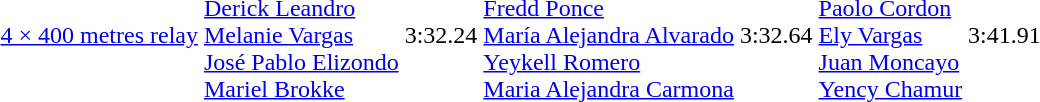<table>
<tr>
<td><a href='#'>4 × 400 metres relay</a></td>
<td> <br> <a href='#'>Derick Leandro</a><br><a href='#'>Melanie Vargas</a><br><a href='#'>José Pablo Elizondo</a><br><a href='#'>Mariel Brokke</a></td>
<td>3:32.24</td>
<td> <br> <a href='#'>Fredd Ponce</a><br><a href='#'>María Alejandra Alvarado</a><br><a href='#'>Yeykell Romero</a><br><a href='#'>Maria Alejandra Carmona</a></td>
<td>3:32.64</td>
<td> <br> <a href='#'>Paolo Cordon</a><br><a href='#'>Ely Vargas</a><br><a href='#'>Juan Moncayo</a><br><a href='#'>Yency Chamur</a></td>
<td>3:41.91</td>
</tr>
</table>
